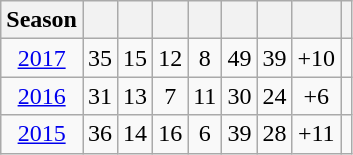<table class="wikitable" style="text-align:center;">
<tr>
<th>Season</th>
<th></th>
<th></th>
<th></th>
<th></th>
<th></th>
<th></th>
<th></th>
<th></th>
</tr>
<tr>
<td><a href='#'>2017</a></td>
<td>35</td>
<td>15</td>
<td>12</td>
<td>8</td>
<td>49</td>
<td>39</td>
<td>+10</td>
<td></td>
</tr>
<tr>
<td><a href='#'>2016</a></td>
<td>31</td>
<td>13</td>
<td>7</td>
<td>11</td>
<td>30</td>
<td>24</td>
<td>+6</td>
<td></td>
</tr>
<tr>
<td><a href='#'>2015</a></td>
<td>36</td>
<td>14</td>
<td>16</td>
<td>6</td>
<td>39</td>
<td>28</td>
<td>+11</td>
<td></td>
</tr>
</table>
